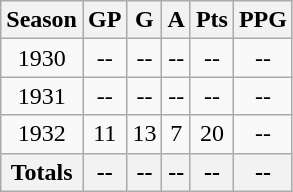<table class="wikitable" style="text-align:center;">
<tr>
<th>Season</th>
<th>GP</th>
<th>G</th>
<th>A</th>
<th>Pts</th>
<th>PPG</th>
</tr>
<tr>
<td>1930</td>
<td>--</td>
<td>--</td>
<td>--</td>
<td>--</td>
<td>--</td>
</tr>
<tr>
<td>1931</td>
<td>--</td>
<td>--</td>
<td>--</td>
<td>--</td>
<td>--</td>
</tr>
<tr>
<td>1932</td>
<td>11</td>
<td>13</td>
<td>7</td>
<td>20</td>
<td>--</td>
</tr>
<tr>
<th>Totals</th>
<th>--</th>
<th>--</th>
<th>--</th>
<th>--</th>
<th>--</th>
</tr>
</table>
